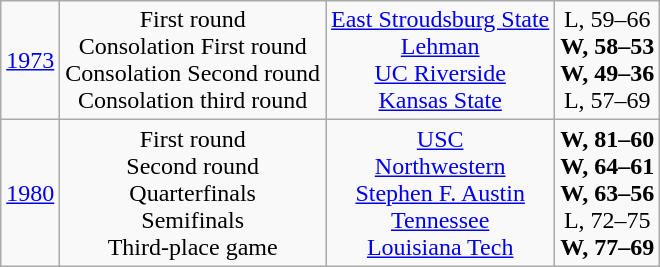<table class="wikitable">
<tr align="center">
<td><a href='#'>1973</a></td>
<td>First round<br>Consolation First round<br>Consolation Second round<br>Consolation third round</td>
<td><a href='#'>East Stroudsburg State</a><br><a href='#'>Lehman</a><br><a href='#'>UC Riverside</a><br><a href='#'>Kansas State</a></td>
<td>L, 59–66<br><strong>W, 58–53</strong><br><strong>W, 49–36</strong><br>L, 57–69</td>
</tr>
<tr align="center">
<td><a href='#'>1980</a></td>
<td>First round<br>Second round<br>Quarterfinals<br>Semifinals<br>Third-place game</td>
<td><a href='#'>USC</a><br><a href='#'>Northwestern</a><br><a href='#'>Stephen F. Austin</a><br><a href='#'>Tennessee</a><br><a href='#'>Louisiana Tech</a></td>
<td><strong>W, 81–60</strong><br><strong>W, 64–61</strong><br><strong>W, 63–56</strong><br>L, 72–75<br><strong>W, 77–69</strong></td>
</tr>
</table>
